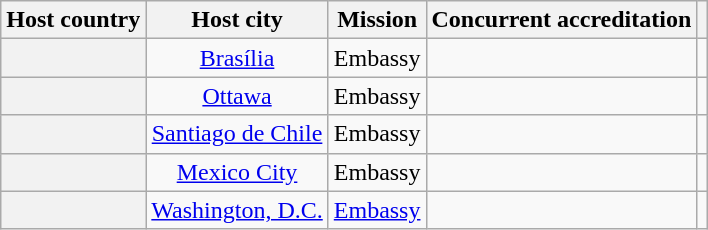<table class="wikitable plainrowheaders" style="text-align:center;">
<tr>
<th scope="col">Host country</th>
<th scope="col">Host city</th>
<th scope="col">Mission</th>
<th scope="col">Concurrent accreditation</th>
<th scope="col"></th>
</tr>
<tr>
<th scope="row"></th>
<td><a href='#'>Brasília</a></td>
<td>Embassy</td>
<td></td>
<td></td>
</tr>
<tr>
<th scope="row"></th>
<td><a href='#'>Ottawa</a></td>
<td>Embassy</td>
<td></td>
<td></td>
</tr>
<tr>
<th scope="row"></th>
<td><a href='#'>Santiago de Chile</a></td>
<td>Embassy</td>
<td></td>
<td></td>
</tr>
<tr>
<th scope="row"></th>
<td><a href='#'>Mexico City</a></td>
<td>Embassy</td>
<td></td>
<td></td>
</tr>
<tr>
<th scope="row"></th>
<td><a href='#'>Washington, D.C.</a></td>
<td><a href='#'>Embassy</a></td>
<td></td>
<td></td>
</tr>
</table>
